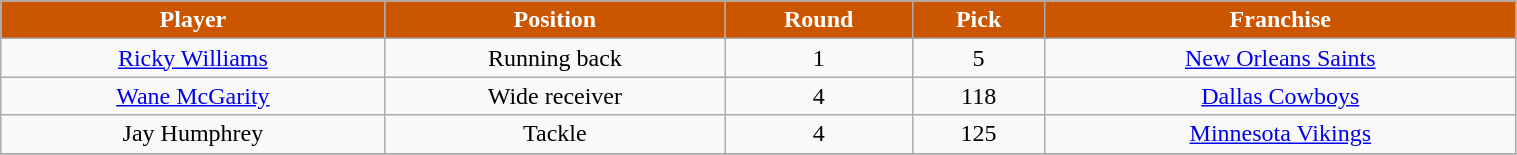<table class="wikitable" width="80%">
<tr align="center" style="background:#CC5500;color:#FFFFFF;">
<td><strong>Player</strong></td>
<td><strong>Position</strong></td>
<td><strong>Round</strong></td>
<td><strong>Pick</strong></td>
<td><strong>Franchise</strong></td>
</tr>
<tr align="center" bgcolor="">
<td><a href='#'>Ricky Williams</a></td>
<td>Running back</td>
<td>1</td>
<td>5</td>
<td><a href='#'>New Orleans Saints</a></td>
</tr>
<tr align="center" bgcolor="">
<td><a href='#'>Wane McGarity</a></td>
<td>Wide receiver</td>
<td>4</td>
<td>118</td>
<td><a href='#'>Dallas Cowboys</a></td>
</tr>
<tr align="center" bgcolor="">
<td>Jay Humphrey</td>
<td>Tackle</td>
<td>4</td>
<td>125</td>
<td><a href='#'>Minnesota Vikings</a></td>
</tr>
<tr align="center" bgcolor="">
</tr>
</table>
